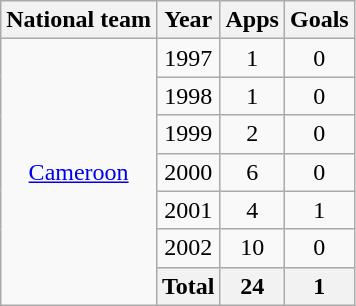<table class="wikitable" style="text-align:center">
<tr>
<th>National team</th>
<th>Year</th>
<th>Apps</th>
<th>Goals</th>
</tr>
<tr>
<td rowspan="7"><a href='#'>Cameroon</a></td>
<td>1997</td>
<td>1</td>
<td>0</td>
</tr>
<tr>
<td>1998</td>
<td>1</td>
<td>0</td>
</tr>
<tr>
<td>1999</td>
<td>2</td>
<td>0</td>
</tr>
<tr>
<td>2000</td>
<td>6</td>
<td>0</td>
</tr>
<tr>
<td>2001</td>
<td>4</td>
<td>1</td>
</tr>
<tr>
<td>2002</td>
<td>10</td>
<td>0</td>
</tr>
<tr>
<th>Total</th>
<th>24</th>
<th>1</th>
</tr>
</table>
